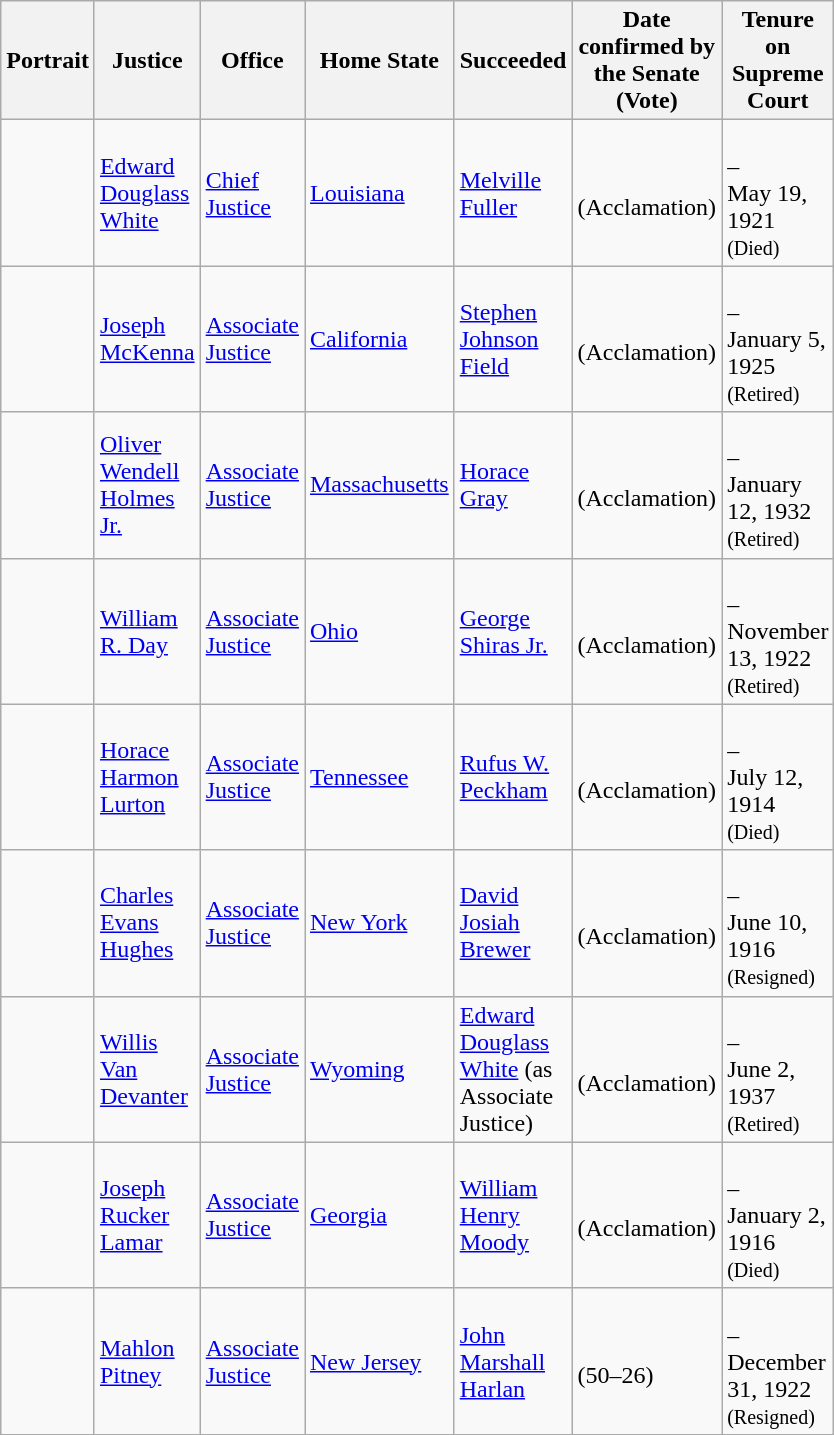<table class="wikitable sortable">
<tr>
<th scope="col" style="width: 10px;">Portrait</th>
<th scope="col" style="width: 10px;">Justice</th>
<th scope="col" style="width: 10px;">Office</th>
<th scope="col" style="width: 10px;">Home State</th>
<th scope="col" style="width: 10px;">Succeeded</th>
<th scope="col" style="width: 10px;">Date confirmed by the Senate<br>(Vote)</th>
<th scope="col" style="width: 10px;">Tenure on Supreme Court</th>
</tr>
<tr>
<td></td>
<td><a href='#'>Edward Douglass White</a></td>
<td><a href='#'>Chief Justice</a></td>
<td><a href='#'>Louisiana</a></td>
<td><a href='#'>Melville Fuller</a></td>
<td><br>(Acclamation)</td>
<td><br>–<br>May 19, 1921<br><small>(Died)</small></td>
</tr>
<tr>
<td></td>
<td><a href='#'>Joseph McKenna</a></td>
<td><a href='#'>Associate Justice</a></td>
<td><a href='#'>California</a></td>
<td><a href='#'>Stephen Johnson Field</a></td>
<td><br>(Acclamation)</td>
<td><br>–<br>January 5, 1925<br><small>(Retired)</small></td>
</tr>
<tr>
<td></td>
<td><a href='#'>Oliver Wendell Holmes Jr.</a></td>
<td><a href='#'>Associate Justice</a></td>
<td><a href='#'>Massachusetts</a></td>
<td><a href='#'>Horace Gray</a></td>
<td><br>(Acclamation)</td>
<td><br>–<br>January 12, 1932<br><small>(Retired)</small></td>
</tr>
<tr>
<td></td>
<td><a href='#'>William R. Day</a></td>
<td><a href='#'>Associate Justice</a></td>
<td><a href='#'>Ohio</a></td>
<td><a href='#'>George Shiras Jr.</a></td>
<td><br>(Acclamation)</td>
<td><br>–<br>November 13, 1922<br><small>(Retired)</small></td>
</tr>
<tr>
<td></td>
<td><a href='#'>Horace Harmon Lurton</a></td>
<td><a href='#'>Associate Justice</a></td>
<td><a href='#'>Tennessee</a></td>
<td><a href='#'>Rufus W. Peckham</a></td>
<td><br>(Acclamation)</td>
<td><br>–<br>July 12, 1914<br><small>(Died)</small></td>
</tr>
<tr>
<td></td>
<td><a href='#'>Charles Evans Hughes</a></td>
<td><a href='#'>Associate Justice</a></td>
<td><a href='#'>New York</a></td>
<td><a href='#'>David Josiah Brewer</a></td>
<td><br>(Acclamation)</td>
<td><br>–<br>June 10, 1916<br><small>(Resigned)</small></td>
</tr>
<tr>
<td></td>
<td><a href='#'>Willis Van Devanter</a></td>
<td><a href='#'>Associate Justice</a></td>
<td><a href='#'>Wyoming</a></td>
<td><a href='#'>Edward Douglass White</a> (as Associate Justice)</td>
<td><br>(Acclamation)</td>
<td><br>–<br>June 2, 1937<br><small>(Retired)</small></td>
</tr>
<tr>
<td></td>
<td><a href='#'>Joseph Rucker Lamar</a></td>
<td><a href='#'>Associate Justice</a></td>
<td><a href='#'>Georgia</a></td>
<td><a href='#'>William Henry Moody</a></td>
<td><br>(Acclamation)</td>
<td><br>–<br>January 2, 1916<br><small>(Died)</small></td>
</tr>
<tr>
<td></td>
<td><a href='#'>Mahlon Pitney</a></td>
<td><a href='#'>Associate Justice</a></td>
<td><a href='#'>New Jersey</a></td>
<td><a href='#'>John Marshall Harlan</a></td>
<td><br>(50–26)</td>
<td><br>–<br>December 31, 1922<br><small>(Resigned)</small></td>
</tr>
<tr>
</tr>
</table>
